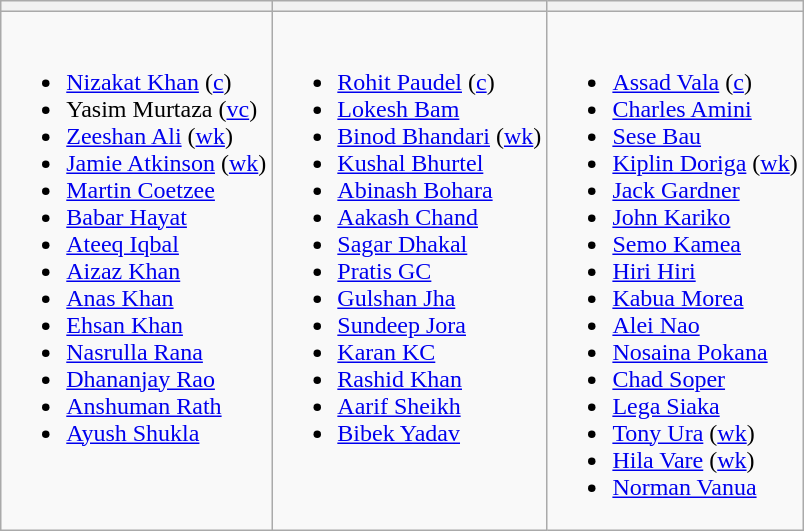<table class="wikitable" style="text-align:left; margin:auto">
<tr>
<th></th>
<th></th>
<th></th>
</tr>
<tr style="vertical-align:top">
<td><br><ul><li><a href='#'>Nizakat Khan</a> (<a href='#'>c</a>)</li><li>Yasim Murtaza (<a href='#'>vc</a>)</li><li><a href='#'>Zeeshan Ali</a> (<a href='#'>wk</a>)</li><li><a href='#'>Jamie Atkinson</a> (<a href='#'>wk</a>)</li><li><a href='#'>Martin Coetzee</a></li><li><a href='#'>Babar Hayat</a></li><li><a href='#'>Ateeq Iqbal</a></li><li><a href='#'>Aizaz Khan</a></li><li><a href='#'>Anas Khan</a></li><li><a href='#'>Ehsan Khan</a></li><li><a href='#'>Nasrulla Rana</a></li><li><a href='#'>Dhananjay Rao</a></li><li><a href='#'>Anshuman Rath</a></li><li><a href='#'>Ayush Shukla</a></li></ul></td>
<td><br><ul><li><a href='#'>Rohit Paudel</a> (<a href='#'>c</a>)</li><li><a href='#'>Lokesh Bam</a></li><li><a href='#'>Binod Bhandari</a> (<a href='#'>wk</a>)</li><li><a href='#'>Kushal Bhurtel</a></li><li><a href='#'>Abinash Bohara</a></li><li><a href='#'>Aakash Chand</a></li><li><a href='#'>Sagar Dhakal</a></li><li><a href='#'>Pratis GC</a></li><li><a href='#'>Gulshan Jha</a></li><li><a href='#'>Sundeep Jora</a></li><li><a href='#'>Karan KC</a></li><li><a href='#'>Rashid Khan</a></li><li><a href='#'>Aarif Sheikh</a></li><li><a href='#'>Bibek Yadav</a></li></ul></td>
<td><br><ul><li><a href='#'>Assad Vala</a> (<a href='#'>c</a>)</li><li><a href='#'>Charles Amini</a></li><li><a href='#'>Sese Bau</a></li><li><a href='#'>Kiplin Doriga</a> (<a href='#'>wk</a>)</li><li><a href='#'>Jack Gardner</a></li><li><a href='#'>John Kariko</a></li><li><a href='#'>Semo Kamea</a></li><li><a href='#'>Hiri Hiri</a></li><li><a href='#'>Kabua Morea</a></li><li><a href='#'>Alei Nao</a></li><li><a href='#'>Nosaina Pokana</a></li><li><a href='#'>Chad Soper</a></li><li><a href='#'>Lega Siaka</a></li><li><a href='#'>Tony Ura</a> (<a href='#'>wk</a>)</li><li><a href='#'>Hila Vare</a> (<a href='#'>wk</a>)</li><li><a href='#'>Norman Vanua</a></li></ul></td>
</tr>
</table>
